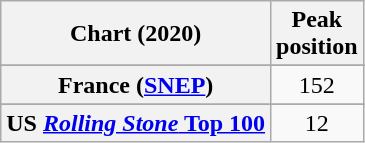<table class="wikitable sortable plainrowheaders" style="text-align:center">
<tr>
<th scope="col">Chart (2020)</th>
<th scope="col">Peak<br>position</th>
</tr>
<tr>
</tr>
<tr>
<th scope="row">France (<a href='#'>SNEP</a>)</th>
<td>152</td>
</tr>
<tr>
</tr>
<tr>
</tr>
<tr>
</tr>
<tr>
</tr>
<tr>
<th scope="row">US <a href='#'><em>Rolling Stone</em> Top 100</a></th>
<td>12</td>
</tr>
</table>
